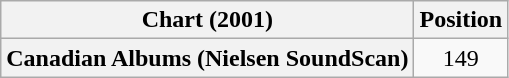<table class="wikitable plainrowheaders" style="text-align:center">
<tr>
<th scope="col">Chart (2001)</th>
<th scope="col">Position</th>
</tr>
<tr>
<th scope="row">Canadian Albums (Nielsen SoundScan)</th>
<td>149</td>
</tr>
</table>
